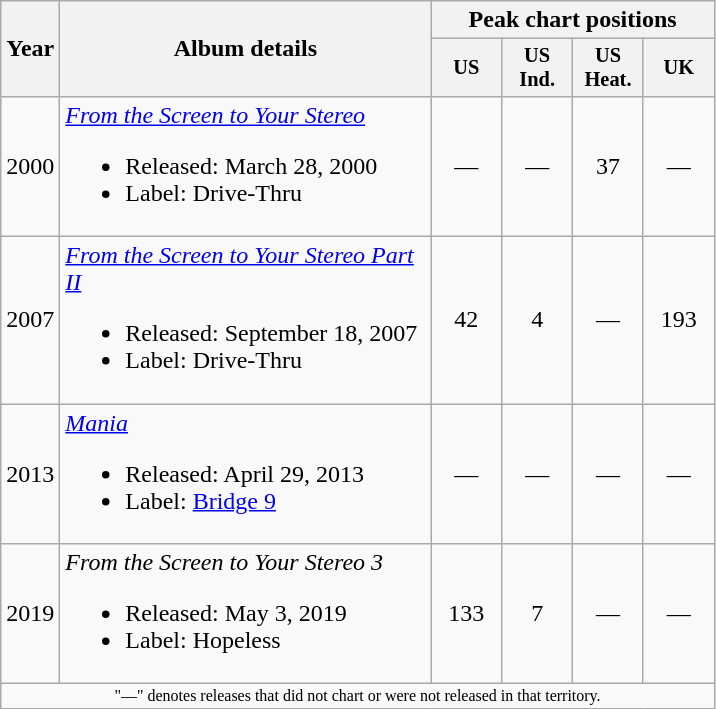<table class="wikitable" style="text-align:center;">
<tr>
<th rowspan="2">Year</th>
<th rowspan="2" style="width:240px;">Album details</th>
<th colspan="4">Peak chart positions</th>
</tr>
<tr>
<th style="width:3em;font-size:85%">US<br></th>
<th style="width:3em;font-size:85%">US<br>Ind.<br></th>
<th style="width:3em;font-size:85%">US<br>Heat.<br></th>
<th style="width:3em;font-size:85%">UK<br></th>
</tr>
<tr>
<td>2000</td>
<td style="text-align:left;"><em><a href='#'>From the Screen to Your Stereo</a></em><br><ul><li>Released: March 28, 2000</li><li>Label: Drive-Thru</li></ul></td>
<td>—</td>
<td>—</td>
<td>37</td>
<td>—</td>
</tr>
<tr>
<td>2007</td>
<td style="text-align:left;"><em><a href='#'>From the Screen to Your Stereo Part II</a></em><br><ul><li>Released: September 18, 2007</li><li>Label: Drive-Thru</li></ul></td>
<td>42</td>
<td>4</td>
<td>—</td>
<td>193</td>
</tr>
<tr>
<td>2013</td>
<td style="text-align:left;"><em><a href='#'>Mania</a></em><br><ul><li>Released: April 29, 2013</li><li>Label: <a href='#'>Bridge 9</a></li></ul></td>
<td>—</td>
<td>—</td>
<td>—</td>
<td>—</td>
</tr>
<tr>
<td>2019</td>
<td style="text-align:left;"><em>From the Screen to Your Stereo 3</em><br><ul><li>Released: May 3, 2019</li><li>Label: Hopeless</li></ul></td>
<td>133</td>
<td>7</td>
<td>—</td>
<td>—</td>
</tr>
<tr>
<td colspan="9" style="font-size:8pt;">"—" denotes releases that did not chart or were not released in that territory.</td>
</tr>
</table>
